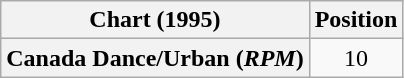<table class="wikitable plainrowheaders" style="text-align:center">
<tr>
<th>Chart (1995)</th>
<th>Position</th>
</tr>
<tr>
<th scope="row">Canada Dance/Urban (<em>RPM</em>)</th>
<td>10</td>
</tr>
</table>
